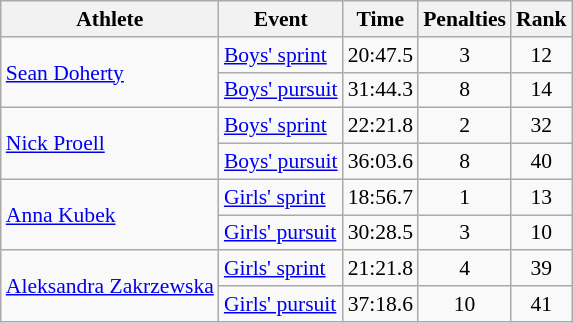<table class="wikitable" style="font-size:90%;">
<tr>
<th>Athlete</th>
<th>Event</th>
<th>Time</th>
<th>Penalties</th>
<th>Rank</th>
</tr>
<tr>
<td rowspan=2><a href='#'>Sean Doherty</a></td>
<td><a href='#'>Boys' sprint</a></td>
<td align=center>20:47.5</td>
<td align=center>3</td>
<td align=center>12</td>
</tr>
<tr>
<td><a href='#'>Boys' pursuit</a></td>
<td align=center>31:44.3</td>
<td align=center>8</td>
<td align=center>14</td>
</tr>
<tr>
<td rowspan=2><a href='#'>Nick Proell</a></td>
<td><a href='#'>Boys' sprint</a></td>
<td align=center>22:21.8</td>
<td align=center>2</td>
<td align=center>32</td>
</tr>
<tr>
<td><a href='#'>Boys' pursuit</a></td>
<td align=center>36:03.6</td>
<td align=center>8</td>
<td align=center>40</td>
</tr>
<tr>
<td rowspan=2><a href='#'>Anna Kubek</a></td>
<td><a href='#'>Girls' sprint</a></td>
<td align=center>18:56.7</td>
<td align=center>1</td>
<td align=center>13</td>
</tr>
<tr>
<td><a href='#'>Girls' pursuit</a></td>
<td align=center>30:28.5</td>
<td align=center>3</td>
<td align=center>10</td>
</tr>
<tr>
<td rowspan=2><a href='#'>Aleksandra Zakrzewska</a></td>
<td><a href='#'>Girls' sprint</a></td>
<td align=center>21:21.8</td>
<td align=center>4</td>
<td align=center>39</td>
</tr>
<tr>
<td><a href='#'>Girls' pursuit</a></td>
<td align=center>37:18.6</td>
<td align=center>10</td>
<td align=center>41</td>
</tr>
</table>
